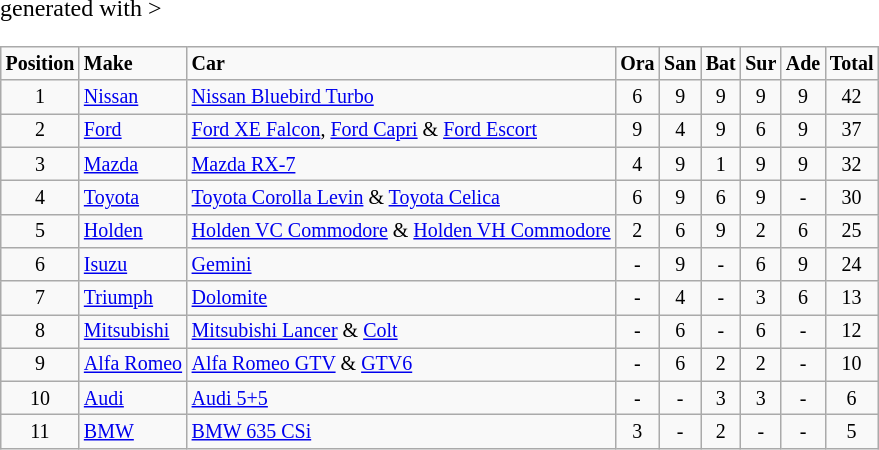<table class="wikitable" <hiddentext>generated with >
<tr style="font-size:10pt;font-weight:bold">
<td>Position</td>
<td>Make</td>
<td>Car</td>
<td align="center">Ora</td>
<td align="center">San</td>
<td align="center">Bat</td>
<td align="center">Sur</td>
<td align="center">Ade</td>
<td align="center">Total</td>
</tr>
<tr style="font-size:10pt">
<td align="center">1</td>
<td><a href='#'>Nissan</a></td>
<td><a href='#'>Nissan Bluebird Turbo</a></td>
<td align="center">6</td>
<td align="center">9</td>
<td align="center">9</td>
<td align="center">9</td>
<td align="center">9</td>
<td align="center">42</td>
</tr>
<tr style="font-size:10pt">
<td align="center">2</td>
<td><a href='#'>Ford</a></td>
<td><a href='#'>Ford XE Falcon</a>, <a href='#'>Ford Capri</a> & <a href='#'>Ford Escort</a></td>
<td align="center">9</td>
<td align="center">4</td>
<td align="center">9</td>
<td align="center">6</td>
<td align="center">9</td>
<td align="center">37</td>
</tr>
<tr style="font-size:10pt">
<td align="center">3</td>
<td><a href='#'>Mazda</a></td>
<td><a href='#'>Mazda RX-7</a></td>
<td align="center">4</td>
<td align="center">9</td>
<td align="center">1</td>
<td align="center">9</td>
<td align="center">9</td>
<td align="center">32</td>
</tr>
<tr style="font-size:10pt">
<td align="center">4</td>
<td><a href='#'>Toyota</a></td>
<td><a href='#'>Toyota Corolla Levin</a> & <a href='#'>Toyota Celica</a></td>
<td align="center">6</td>
<td align="center">9</td>
<td align="center">6</td>
<td align="center">9</td>
<td align="center">-</td>
<td align="center">30</td>
</tr>
<tr style="font-size:10pt">
<td align="center">5</td>
<td><a href='#'>Holden</a></td>
<td><a href='#'>Holden VC Commodore</a> & <a href='#'>Holden VH Commodore</a></td>
<td align="center">2</td>
<td align="center">6</td>
<td align="center">9</td>
<td align="center">2</td>
<td align="center">6</td>
<td align="center">25</td>
</tr>
<tr style="font-size:10pt">
<td align="center">6</td>
<td><a href='#'>Isuzu</a></td>
<td><a href='#'>Gemini</a></td>
<td align="center">-</td>
<td align="center">9</td>
<td align="center">-</td>
<td align="center">6</td>
<td align="center">9</td>
<td align="center">24</td>
</tr>
<tr style="font-size:10pt">
<td align="center">7</td>
<td><a href='#'>Triumph</a></td>
<td><a href='#'>Dolomite</a></td>
<td align="center">-</td>
<td align="center">4</td>
<td align="center">-</td>
<td align="center">3</td>
<td align="center">6</td>
<td align="center">13</td>
</tr>
<tr style="font-size:10pt">
<td align="center">8</td>
<td><a href='#'>Mitsubishi</a></td>
<td><a href='#'>Mitsubishi Lancer</a> & <a href='#'>Colt</a></td>
<td align="center">-</td>
<td align="center">6</td>
<td align="center">-</td>
<td align="center">6</td>
<td align="center">-</td>
<td align="center">12</td>
</tr>
<tr style="font-size:10pt">
<td align="center">9</td>
<td><a href='#'>Alfa Romeo</a></td>
<td><a href='#'>Alfa Romeo GTV</a> & <a href='#'>GTV6</a></td>
<td align="center">-</td>
<td align="center">6</td>
<td align="center">2</td>
<td align="center">2</td>
<td align="center">-</td>
<td align="center">10</td>
</tr>
<tr style="font-size:10pt">
<td align="center">10</td>
<td><a href='#'>Audi</a></td>
<td><a href='#'>Audi 5+5</a></td>
<td align="center">-</td>
<td align="center">-</td>
<td align="center">3</td>
<td align="center">3</td>
<td align="center">-</td>
<td align="center">6</td>
</tr>
<tr style="font-size:10pt">
<td align="center">11</td>
<td><a href='#'>BMW</a></td>
<td><a href='#'>BMW 635 CSi</a></td>
<td align="center">3</td>
<td align="center">-</td>
<td align="center">2</td>
<td align="center">-</td>
<td align="center">-</td>
<td align="center">5</td>
</tr>
</table>
